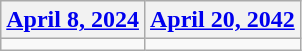<table class=wikitable>
<tr>
<th><a href='#'>April 8, 2024</a></th>
<th><a href='#'>April 20, 2042</a></th>
</tr>
<tr>
<td></td>
<td></td>
</tr>
</table>
